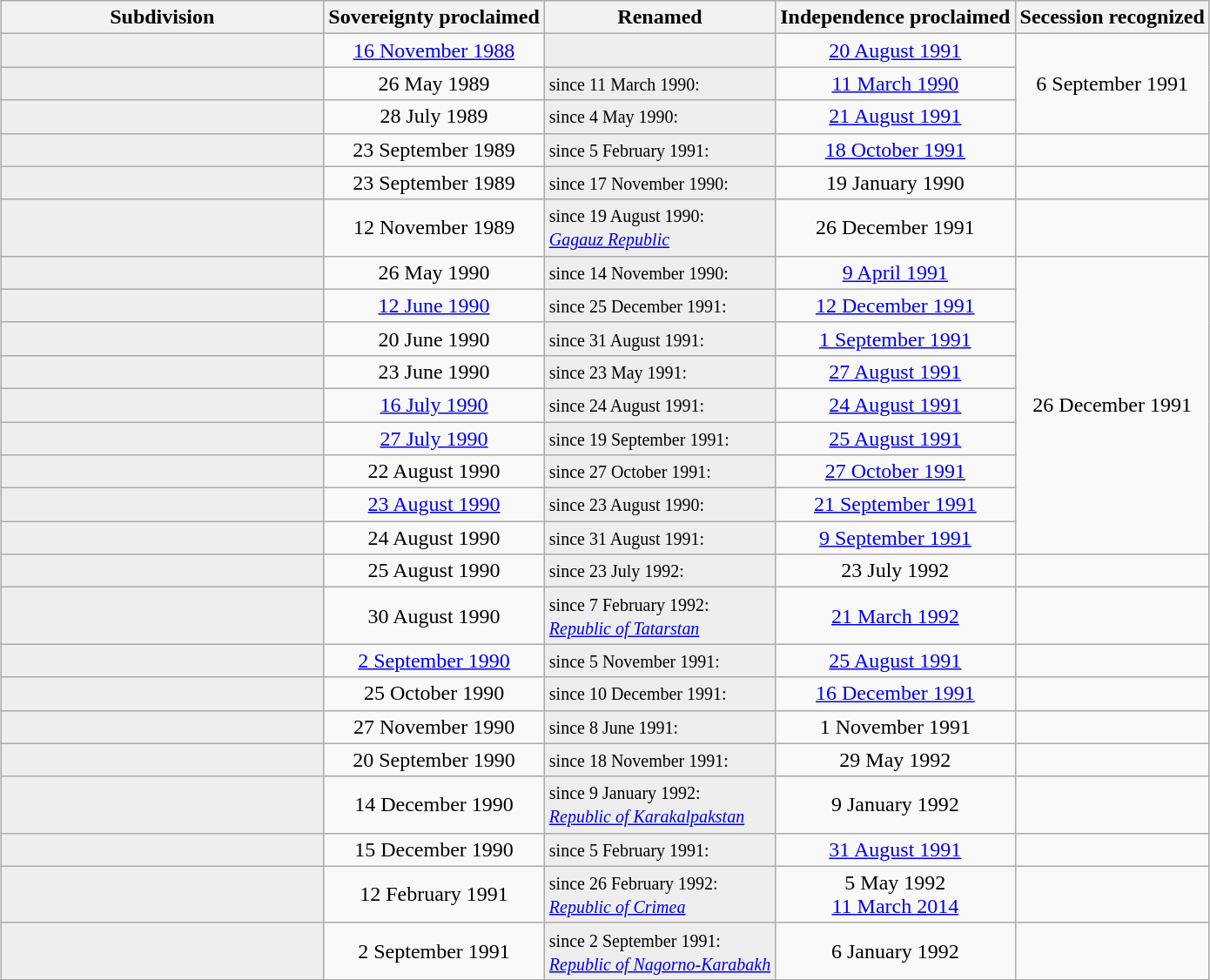<table class="wikitable sortable" style="margin:1em auto;">
<tr>
<th width="240">Subdivision</th>
<th data-sort-type="date">Sovereignty proclaimed</th>
<th>Renamed</th>
<th data-sort-type="date">Independence proclaimed</th>
<th data-sort-type="date">Secession recognized</th>
</tr>
<tr>
<th style="background:#EEEEEE; text-align:left"></th>
<td style="text-align:center"><a href='#'>16 November 1988</a></td>
<td style="background:#EEEEEE"></td>
<td style="text-align:center"><a href='#'>20 August 1991</a></td>
<td rowspan="3" style="text-align:center;">6 September 1991</td>
</tr>
<tr>
<th style="background:#EEEEEE; text-align:left"></th>
<td style="text-align:center">26 May 1989</td>
<td style="background:#EEEEEE"><small>since 11 March 1990:<br><strong></strong></small></td>
<td style="text-align:center"><a href='#'>11 March 1990</a></td>
</tr>
<tr>
<th style="background:#EEEEEE; text-align:left"></th>
<td style="text-align:center">28 July 1989</td>
<td style="background:#EEEEEE"><small>since 4 May 1990:<br><strong></strong></small></td>
<td style="text-align:center"><a href='#'>21 August 1991</a></td>
</tr>
<tr>
<th style="background:#EEEEEE; text-align:left"></th>
<td style="text-align:center">23 September 1989</td>
<td style="background:#EEEEEE"><small>since 5 February 1991:<br><strong></strong></small></td>
<td style="text-align:center"><a href='#'>18 October 1991</a></td>
<td></td>
</tr>
<tr>
<th style="background:#EEEEEE; text-align:left"><em></em></th>
<td style="text-align:center">23 September 1989</td>
<td style="background:#EEEEEE"><small>since 17 November 1990:<br><em></em></small></td>
<td style="text-align:center">19 January 1990</td>
<td></td>
</tr>
<tr>
<th style="background:#EEEEEE; text-align:left"> <em></em></th>
<td style="text-align:center">12 November 1989</td>
<td style="background:#EEEEEE"><small>since 19 August 1990:<br> <em><a href='#'>Gagauz Republic</a></em></small></td>
<td style="text-align:center">26 December 1991</td>
<td></td>
</tr>
<tr>
<th style="background:#EEEEEE; text-align:left"></th>
<td style="text-align:center">26 May 1990</td>
<td style="background:#EEEEEE"><small>since 14 November 1990:<br><strong></strong></small></td>
<td style="text-align:center"><a href='#'>9 April 1991</a></td>
<td rowspan="9" style="text-align:center;">26 December 1991</td>
</tr>
<tr>
<th style="background:#EEEEEE; text-align:left"></th>
<td style="text-align:center"><a href='#'>12 June 1990</a></td>
<td style="background:#EEEEEE"><small>since 25 December 1991:<br><strong></strong></small></td>
<td style="text-align:center"><a href='#'>12 December 1991</a></td>
</tr>
<tr>
<th style="background:#EEEEEE; text-align:left"></th>
<td style="text-align:center">20 June 1990</td>
<td style="background:#EEEEEE"><small>since 31 August 1991:<br><strong></strong></small></td>
<td style="text-align:center"><a href='#'>1 September 1991</a></td>
</tr>
<tr>
<th style="background:#EEEEEE; text-align:left"></th>
<td style="text-align:center">23 June 1990</td>
<td style="background:#EEEEEE"><small>since 23 May 1991:<br><strong></strong></small></td>
<td style="text-align:center"><a href='#'>27 August 1991</a></td>
</tr>
<tr>
<th style="background:#EEEEEE; text-align:left"></th>
<td style="text-align:center"><a href='#'>16 July 1990</a></td>
<td style="background:#EEEEEE"><small>since 24 August 1991:<br><strong></strong></small></td>
<td style="text-align:center"><a href='#'>24 August 1991</a></td>
</tr>
<tr>
<th style="background:#EEEEEE; text-align:left"></th>
<td style="text-align:center"><a href='#'>27 July 1990</a></td>
<td style="background:#EEEEEE"><small>since 19 September 1991:<br><strong></strong></small></td>
<td style="text-align:center"><a href='#'>25 August 1991</a></td>
</tr>
<tr>
<th style="background:#EEEEEE; text-align:left"></th>
<td style="text-align:center">22 August 1990</td>
<td style="background:#EEEEEE"><small>since 27 October 1991:<br><strong></strong></small></td>
<td style="text-align:center"><a href='#'>27 October 1991</a></td>
</tr>
<tr>
<th style="background:#EEEEEE; text-align:left"></th>
<td style="text-align:center"><a href='#'>23 August 1990</a></td>
<td style="background:#EEEEEE"><small>since 23 August 1990:<br><strong></strong></small></td>
<td style="text-align:center"><a href='#'>21 September 1991</a></td>
</tr>
<tr>
<th style="background:#EEEEEE; text-align:left"></th>
<td style="text-align:center">24 August 1990</td>
<td style="background:#EEEEEE"><small>since 31 August 1991:<br><strong></strong></small></td>
<td style="text-align:center"><a href='#'>9 September 1991</a></td>
</tr>
<tr>
<th style="background:#EEEEEE; text-align:left"><em></em></th>
<td style="text-align:center">25 August 1990</td>
<td style="background:#EEEEEE"><small>since 23 July 1992:<br><em></em></small></td>
<td style="text-align:center">23 July 1992</td>
<td></td>
</tr>
<tr>
<th style="background:#EEEEEE; text-align:left"> <em></em></th>
<td style="text-align:center">30 August 1990</td>
<td style="background:#EEEEEE"><small>since 7 February 1992:<br> <em><a href='#'>Republic of Tatarstan</a></em></small></td>
<td style="text-align:center"><a href='#'>21 March 1992</a></td>
<td></td>
</tr>
<tr>
<th style="background:#EEEEEE; text-align:left"> <em></em></th>
<td style="text-align:center"><a href='#'>2 September 1990</a></td>
<td style="background:#EEEEEE"><small>since 5 November 1991:<br><em></em></small></td>
<td style="text-align:center"><a href='#'>25 August 1991</a></td>
<td></td>
</tr>
<tr>
<th style="background:#EEEEEE; text-align:left"></th>
<td style="text-align:center">25 October 1990</td>
<td style="background:#EEEEEE"><small>since 10 December 1991:<br><strong></strong></small></td>
<td style="text-align:center"><a href='#'>16 December 1991</a></td>
<td></td>
</tr>
<tr>
<th style="background:#EEEEEE; text-align:left"> <em></em></th>
<td style="text-align:center">27 November 1990</td>
<td style="background:#EEEEEE"><small>since 8 June 1991:<br><em></em></small></td>
<td style="text-align:center">1 November 1991</td>
<td></td>
</tr>
<tr>
<th style="background:#EEEEEE; text-align:left"> <em></em></th>
<td style="text-align:center">20 September 1990</td>
<td style="background:#EEEEEE"><small>since 18 November 1991:<br><em></em></small></td>
<td style="text-align:center">29 May 1992</td>
<td></td>
</tr>
<tr>
<th style="background:#EEEEEE; text-align:left"> <em></em></th>
<td style="text-align:center">14 December 1990</td>
<td style="background:#EEEEEE"><small>since 9 January 1992:<br><em> <a href='#'>Republic of Karakalpakstan</a></em></small></td>
<td style="text-align:center">9 January 1992</td>
<td></td>
</tr>
<tr>
<th style="background:#EEEEEE; text-align:left"></th>
<td style="text-align:center">15 December 1990</td>
<td style="background:#EEEEEE"><small>since 5 February 1991:<br><strong></strong></small></td>
<td style="text-align:center"><a href='#'>31 August 1991</a></td>
<td></td>
</tr>
<tr>
<th style="background:#EEEEEE; text-align:left"> <em></em></th>
<td style="text-align:center">12 February 1991</td>
<td style="background:#EEEEEE"><small>since 26 February 1992:<br><em> <a href='#'>Republic of Crimea</a></em></small></td>
<td style="text-align:center">5 May 1992 <br><a href='#'>11 March 2014</a> </td>
<td></td>
</tr>
<tr>
<th style="background:#EEEEEE; text-align:left"> <em></em></th>
<td style="text-align:center">2 September 1991</td>
<td style="background:#EEEEEE; text-align:left"><small>since 2 September 1991:<br> <em><a href='#'>Republic of Nagorno-Karabakh</a></em></small></td>
<td style="text-align:center">6 January 1992</td>
<td></td>
</tr>
</table>
